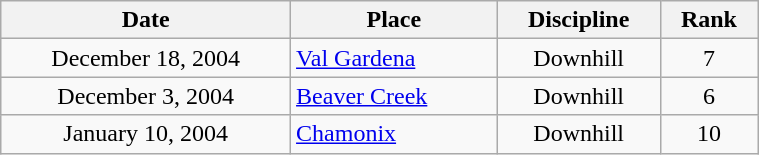<table class="wikitable" width=40% style="font-size:100%; text-align:center;">
<tr>
<th>Date</th>
<th>Place</th>
<th>Discipline</th>
<th>Rank</th>
</tr>
<tr>
<td>December 18, 2004</td>
<td align=left> <a href='#'>Val Gardena</a></td>
<td>Downhill</td>
<td>7</td>
</tr>
<tr>
<td>December 3, 2004</td>
<td align=left> <a href='#'>Beaver Creek</a></td>
<td>Downhill</td>
<td>6</td>
</tr>
<tr>
<td>January 10, 2004</td>
<td align=left> <a href='#'>Chamonix</a></td>
<td>Downhill</td>
<td>10</td>
</tr>
</table>
